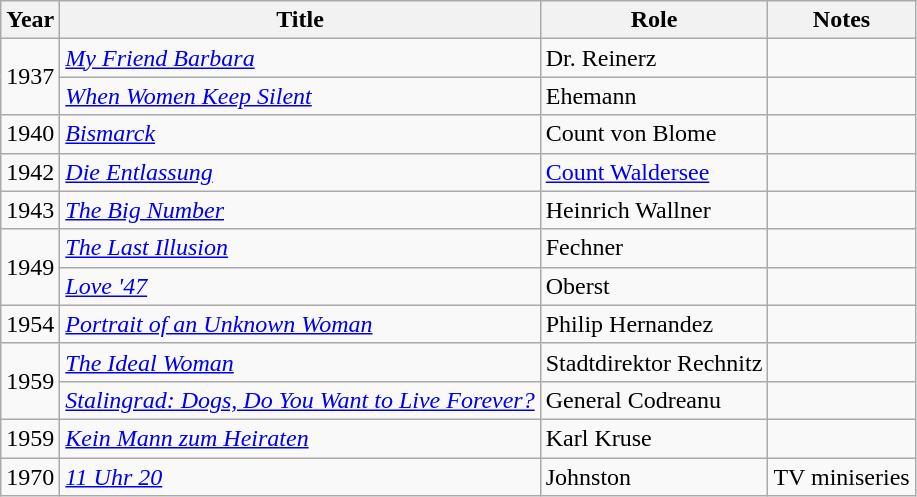<table class="wikitable sortable">
<tr>
<th>Year</th>
<th>Title</th>
<th>Role</th>
<th class="unsortable">Notes</th>
</tr>
<tr>
<td rowspan=2>1937</td>
<td><em><a href='#'>My Friend Barbara</a></em></td>
<td>Dr. Reinerz</td>
<td></td>
</tr>
<tr>
<td><em><a href='#'>When Women Keep Silent</a></em></td>
<td>Ehemann</td>
<td></td>
</tr>
<tr>
<td>1940</td>
<td><em><a href='#'>Bismarck</a></em></td>
<td>Count von Blome</td>
<td></td>
</tr>
<tr>
<td>1942</td>
<td><em><a href='#'>Die Entlassung</a></em></td>
<td><a href='#'>Count Waldersee</a></td>
<td></td>
</tr>
<tr>
<td>1943</td>
<td><em><a href='#'>The Big Number</a></em></td>
<td>Heinrich Wallner</td>
<td></td>
</tr>
<tr>
<td rowspan=2>1949</td>
<td><em><a href='#'>The Last Illusion</a></em></td>
<td>Fechner</td>
<td></td>
</tr>
<tr>
<td><em><a href='#'>Love '47</a></em></td>
<td>Oberst</td>
<td></td>
</tr>
<tr>
<td>1954</td>
<td><em><a href='#'>Portrait of an Unknown Woman</a></em></td>
<td>Philip Hernandez</td>
<td></td>
</tr>
<tr>
<td rowspan=2>1959</td>
<td><em><a href='#'>The Ideal Woman</a></em></td>
<td>Stadtdirektor Rechnitz</td>
<td></td>
</tr>
<tr>
<td><em><a href='#'>Stalingrad: Dogs, Do You Want to Live Forever?</a></em></td>
<td>General Codreanu</td>
<td></td>
</tr>
<tr>
<td>1959</td>
<td><em><a href='#'>Kein Mann zum Heiraten</a></em></td>
<td>Karl Kruse</td>
<td></td>
</tr>
<tr>
<td>1970</td>
<td><em><a href='#'>11 Uhr 20</a></em></td>
<td>Johnston</td>
<td>TV miniseries</td>
</tr>
</table>
